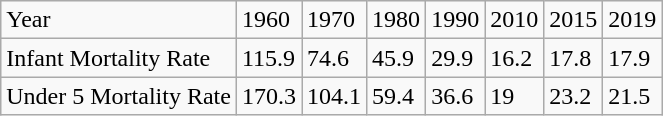<table class="wikitable">
<tr>
<td>Year</td>
<td>1960</td>
<td>1970</td>
<td>1980</td>
<td>1990</td>
<td>2010</td>
<td>2015</td>
<td>2019</td>
</tr>
<tr>
<td>Infant Mortality Rate</td>
<td>115.9</td>
<td>74.6</td>
<td>45.9</td>
<td>29.9</td>
<td>16.2</td>
<td>17.8</td>
<td>17.9</td>
</tr>
<tr>
<td>Under 5 Mortality Rate</td>
<td>170.3</td>
<td>104.1</td>
<td>59.4</td>
<td>36.6</td>
<td>19</td>
<td>23.2</td>
<td>21.5</td>
</tr>
</table>
